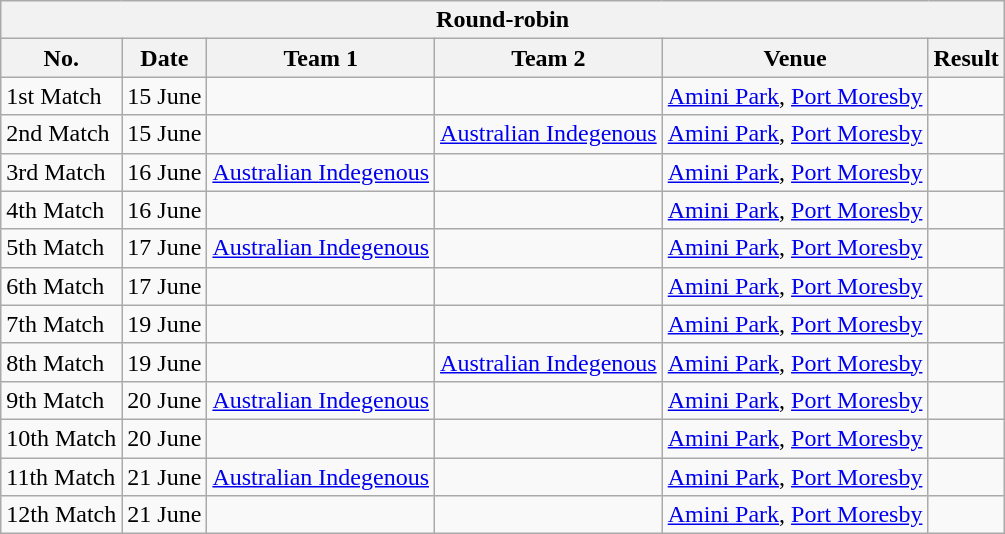<table class="wikitable">
<tr>
<th colspan="6">Round-robin</th>
</tr>
<tr>
<th>No.</th>
<th>Date</th>
<th>Team 1</th>
<th>Team 2</th>
<th>Venue</th>
<th>Result</th>
</tr>
<tr>
<td>1st Match</td>
<td>15 June</td>
<td></td>
<td></td>
<td><a href='#'>Amini Park</a>, <a href='#'>Port Moresby</a></td>
<td></td>
</tr>
<tr>
<td>2nd Match</td>
<td>15 June</td>
<td></td>
<td> <a href='#'>Australian Indegenous</a></td>
<td><a href='#'>Amini Park</a>, <a href='#'>Port Moresby</a></td>
<td></td>
</tr>
<tr>
<td>3rd Match</td>
<td>16 June</td>
<td> <a href='#'>Australian Indegenous</a></td>
<td></td>
<td><a href='#'>Amini Park</a>, <a href='#'>Port Moresby</a></td>
<td></td>
</tr>
<tr>
<td>4th Match</td>
<td>16 June</td>
<td></td>
<td></td>
<td><a href='#'>Amini Park</a>, <a href='#'>Port Moresby</a></td>
<td></td>
</tr>
<tr>
<td>5th Match</td>
<td>17 June</td>
<td> <a href='#'>Australian Indegenous</a></td>
<td></td>
<td><a href='#'>Amini Park</a>, <a href='#'>Port Moresby</a></td>
<td></td>
</tr>
<tr>
<td>6th Match</td>
<td>17 June</td>
<td></td>
<td></td>
<td><a href='#'>Amini Park</a>, <a href='#'>Port Moresby</a></td>
<td></td>
</tr>
<tr>
<td>7th Match</td>
<td>19 June</td>
<td></td>
<td></td>
<td><a href='#'>Amini Park</a>, <a href='#'>Port Moresby</a></td>
<td></td>
</tr>
<tr>
<td>8th Match</td>
<td>19 June</td>
<td></td>
<td> <a href='#'>Australian Indegenous</a></td>
<td><a href='#'>Amini Park</a>, <a href='#'>Port Moresby</a></td>
<td></td>
</tr>
<tr>
<td>9th Match</td>
<td>20 June</td>
<td> <a href='#'>Australian Indegenous</a></td>
<td></td>
<td><a href='#'>Amini Park</a>, <a href='#'>Port Moresby</a></td>
<td></td>
</tr>
<tr>
<td>10th Match</td>
<td>20 June</td>
<td></td>
<td></td>
<td><a href='#'>Amini Park</a>, <a href='#'>Port Moresby</a></td>
<td></td>
</tr>
<tr>
<td>11th Match</td>
<td>21 June</td>
<td> <a href='#'>Australian Indegenous</a></td>
<td></td>
<td><a href='#'>Amini Park</a>, <a href='#'>Port Moresby</a></td>
<td></td>
</tr>
<tr>
<td>12th Match</td>
<td>21 June</td>
<td></td>
<td></td>
<td><a href='#'>Amini Park</a>, <a href='#'>Port Moresby</a></td>
<td></td>
</tr>
</table>
